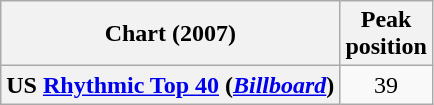<table class="wikitable sortable plainrowheaders" style="text-align:center">
<tr>
<th>Chart (2007)</th>
<th>Peak<br>position</th>
</tr>
<tr>
<th scope="row">US <a href='#'>Rhythmic Top 40</a> (<a href='#'><em>Billboard</em></a>)</th>
<td>39</td>
</tr>
</table>
